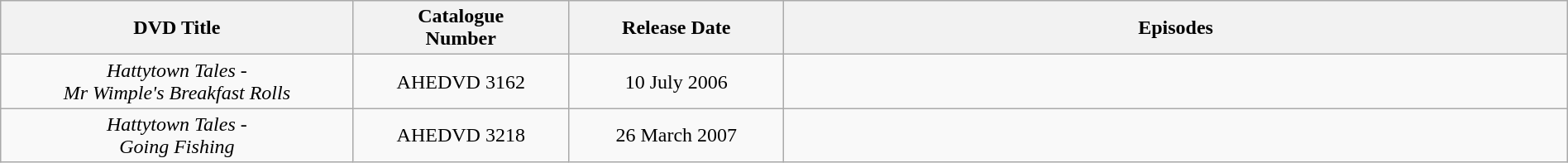<table class="wikitable" style="text-align:center; width:100%;">
<tr>
<th style="width:18%;">DVD Title</th>
<th style="width:11%;">Catalogue<br>Number</th>
<th style="width:11%;">Release Date</th>
<th style="width:40%;">Episodes</th>
</tr>
<tr>
<td><em>Hattytown Tales -<br>Mr Wimple's Breakfast Rolls</em></td>
<td>AHEDVD 3162</td>
<td>10 July 2006</td>
<td></td>
</tr>
<tr>
<td><em>Hattytown Tales -<br>Going Fishing</em></td>
<td>AHEDVD 3218</td>
<td>26 March 2007</td>
<td></td>
</tr>
</table>
